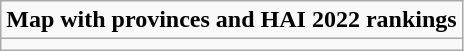<table role= "presentation" class="wikitable mw-collapsible mw-collapsed">
<tr>
<td><strong>Map with provinces and HAI 2022 rankings</strong></td>
</tr>
<tr>
<td></td>
</tr>
</table>
